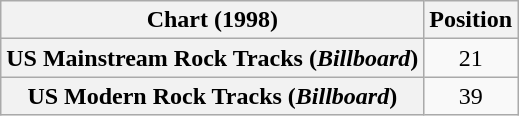<table class="wikitable plainrowheaders" style="text-align:center">
<tr>
<th>Chart (1998)</th>
<th>Position</th>
</tr>
<tr>
<th scope="row">US Mainstream Rock Tracks (<em>Billboard</em>)</th>
<td>21</td>
</tr>
<tr>
<th scope="row">US Modern Rock Tracks (<em>Billboard</em>)</th>
<td>39</td>
</tr>
</table>
